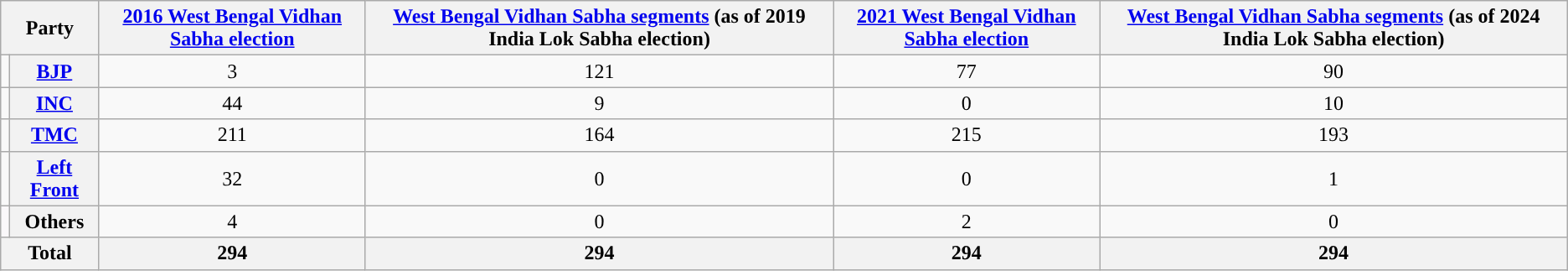<table class="wikitable" style="text-align:center">
<tr>
<th colspan=2>Party</th>
<th><a href='#'>2016 West Bengal Vidhan Sabha election</a></th>
<th><a href='#'>West Bengal Vidhan Sabha segments</a> (as of 2019 India Lok Sabha election)</th>
<th><a href='#'>2021 West Bengal Vidhan Sabha election</a></th>
<th><a href='#'>West Bengal Vidhan Sabha segments</a> (as of 2024 India Lok Sabha election)</th>
</tr>
<tr>
<td></td>
<th><a href='#'>BJP</a></th>
<td>3</td>
<td>121</td>
<td>77</td>
<td>90</td>
</tr>
<tr>
<td></td>
<th><a href='#'>INC</a></th>
<td>44</td>
<td>9</td>
<td>0</td>
<td>10</td>
</tr>
<tr>
<td></td>
<th><a href='#'>TMC</a></th>
<td>211</td>
<td>164</td>
<td>215</td>
<td>193</td>
</tr>
<tr>
<td></td>
<th><a href='#'>Left Front</a></th>
<td>32</td>
<td>0</td>
<td>0</td>
<td>1</td>
</tr>
<tr>
<td bgcolor=#FAF8FA></td>
<th>Others</th>
<td>4</td>
<td>0</td>
<td>2</td>
<td>0</td>
</tr>
<tr>
<th colspan=2>Total</th>
<th cplspan=3>294</th>
<th cplspan=3>294</th>
<th cplspan=4>294</th>
<th cplspan=5>294</th>
</tr>
</table>
